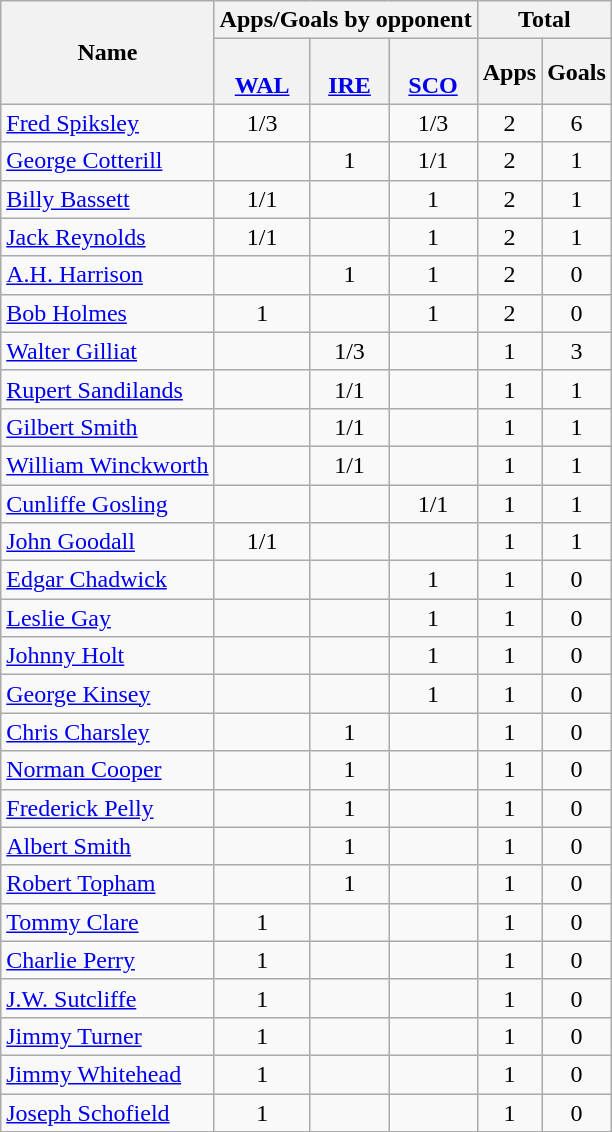<table class="wikitable sortable" style="text-align: center;">
<tr>
<th rowspan=2>Name</th>
<th colspan=3>Apps/Goals by opponent</th>
<th colspan=2>Total</th>
</tr>
<tr>
<th><br><a href='#'>WAL</a></th>
<th><br><a href='#'>IRE</a></th>
<th><br><a href='#'>SCO</a></th>
<th>Apps</th>
<th>Goals</th>
</tr>
<tr>
<td align=left><a href='#'>Fred Spiksley</a></td>
<td>1/3</td>
<td></td>
<td>1/3</td>
<td>2</td>
<td>6</td>
</tr>
<tr>
<td align=left><a href='#'>George Cotterill</a></td>
<td></td>
<td>1</td>
<td>1/1</td>
<td>2</td>
<td>1</td>
</tr>
<tr>
<td align=left><a href='#'>Billy Bassett</a></td>
<td>1/1</td>
<td></td>
<td>1</td>
<td>2</td>
<td>1</td>
</tr>
<tr>
<td align=left><a href='#'>Jack Reynolds</a></td>
<td>1/1</td>
<td></td>
<td>1</td>
<td>2</td>
<td>1</td>
</tr>
<tr>
<td align=left><a href='#'>A.H. Harrison</a></td>
<td></td>
<td>1</td>
<td>1</td>
<td>2</td>
<td>0</td>
</tr>
<tr>
<td align=left><a href='#'>Bob Holmes</a></td>
<td>1</td>
<td></td>
<td>1</td>
<td>2</td>
<td>0</td>
</tr>
<tr>
<td align=left><a href='#'>Walter Gilliat</a></td>
<td></td>
<td>1/3</td>
<td></td>
<td>1</td>
<td>3</td>
</tr>
<tr>
<td align=left><a href='#'>Rupert Sandilands</a></td>
<td></td>
<td>1/1</td>
<td></td>
<td>1</td>
<td>1</td>
</tr>
<tr>
<td align=left><a href='#'>Gilbert Smith</a></td>
<td></td>
<td>1/1</td>
<td></td>
<td>1</td>
<td>1</td>
</tr>
<tr>
<td align=left><a href='#'>William Winckworth</a></td>
<td></td>
<td>1/1</td>
<td></td>
<td>1</td>
<td>1</td>
</tr>
<tr>
<td align=left><a href='#'>Cunliffe Gosling</a></td>
<td></td>
<td></td>
<td>1/1</td>
<td>1</td>
<td>1</td>
</tr>
<tr>
<td align=left><a href='#'>John Goodall</a></td>
<td>1/1</td>
<td></td>
<td></td>
<td>1</td>
<td>1</td>
</tr>
<tr>
<td align=left><a href='#'>Edgar Chadwick</a></td>
<td></td>
<td></td>
<td>1</td>
<td>1</td>
<td>0</td>
</tr>
<tr>
<td align=left><a href='#'>Leslie Gay</a></td>
<td></td>
<td></td>
<td>1</td>
<td>1</td>
<td>0</td>
</tr>
<tr>
<td align=left><a href='#'>Johnny Holt</a></td>
<td></td>
<td></td>
<td>1</td>
<td>1</td>
<td>0</td>
</tr>
<tr>
<td align=left><a href='#'>George Kinsey</a></td>
<td></td>
<td></td>
<td>1</td>
<td>1</td>
<td>0</td>
</tr>
<tr>
<td align=left><a href='#'>Chris Charsley</a></td>
<td></td>
<td>1</td>
<td></td>
<td>1</td>
<td>0</td>
</tr>
<tr>
<td align=left><a href='#'>Norman Cooper</a></td>
<td></td>
<td>1</td>
<td></td>
<td>1</td>
<td>0</td>
</tr>
<tr>
<td align=left><a href='#'>Frederick Pelly</a></td>
<td></td>
<td>1</td>
<td></td>
<td>1</td>
<td>0</td>
</tr>
<tr>
<td align=left><a href='#'>Albert Smith</a></td>
<td></td>
<td>1</td>
<td></td>
<td>1</td>
<td>0</td>
</tr>
<tr>
<td align=left><a href='#'>Robert Topham</a></td>
<td></td>
<td>1</td>
<td></td>
<td>1</td>
<td>0</td>
</tr>
<tr>
<td align=left><a href='#'>Tommy Clare</a></td>
<td>1</td>
<td></td>
<td></td>
<td>1</td>
<td>0</td>
</tr>
<tr>
<td align=left><a href='#'>Charlie Perry</a></td>
<td>1</td>
<td></td>
<td></td>
<td>1</td>
<td>0</td>
</tr>
<tr>
<td align=left><a href='#'>J.W. Sutcliffe</a></td>
<td>1</td>
<td></td>
<td></td>
<td>1</td>
<td>0</td>
</tr>
<tr>
<td align=left><a href='#'>Jimmy Turner</a></td>
<td>1</td>
<td></td>
<td></td>
<td>1</td>
<td>0</td>
</tr>
<tr>
<td align=left><a href='#'>Jimmy Whitehead</a></td>
<td>1</td>
<td></td>
<td></td>
<td>1</td>
<td>0</td>
</tr>
<tr>
<td align=left><a href='#'>Joseph Schofield</a></td>
<td>1</td>
<td></td>
<td></td>
<td>1</td>
<td>0</td>
</tr>
<tr>
</tr>
</table>
